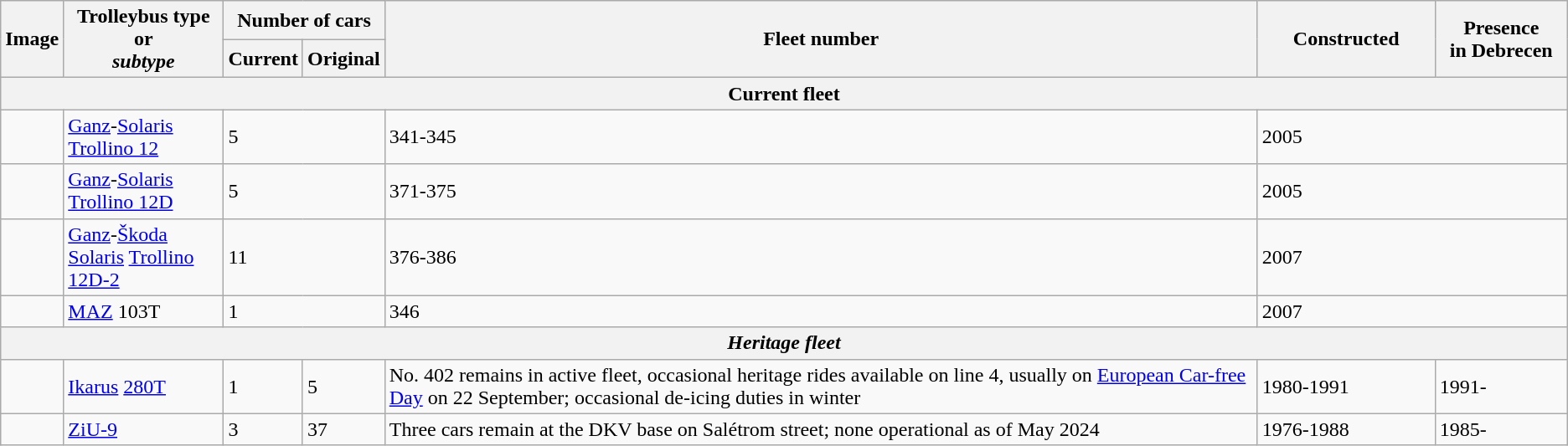<table class="wikitable">
<tr>
<th rowspan=2>Image</th>
<th rowspan=2; width="120">Trolleybus type or<br><em>subtype</em></th>
<th colspan=2>Number of cars</th>
<th rowspan=2>Fleet number</th>
<th rowspan=2; width="134">Constructed</th>
<th rowspan=2; width="98">Presence<br>in Debrecen</th>
</tr>
<tr>
<th>Current</th>
<th>Original</th>
</tr>
<tr>
<th colspan="8">Current fleet</th>
</tr>
<tr>
<td></td>
<td><a href='#'>Ganz</a>-<a href='#'>Solaris</a> <a href='#'>Trollino 12</a><br></td>
<td colspan=2>5</td>
<td>341-345</td>
<td colspan=2>2005</td>
</tr>
<tr>
<td></td>
<td><a href='#'>Ganz</a>-<a href='#'>Solaris</a> <a href='#'>Trollino 12D</a><br></td>
<td colspan=2>5</td>
<td>371-375</td>
<td colspan=2>2005</td>
</tr>
<tr>
<td></td>
<td><a href='#'>Ganz</a>-<a href='#'>Škoda</a> <a href='#'>Solaris</a> <a href='#'>Trollino 12D-2</a><br></td>
<td colspan=2>11</td>
<td>376-386</td>
<td colspan=2>2007</td>
</tr>
<tr>
<td></td>
<td><a href='#'>MAZ</a> 103T<br></td>
<td colspan=2>1</td>
<td>346</td>
<td colspan=2>2007</td>
</tr>
<tr>
<th colspan="8"><em>Heritage fleet</em></th>
</tr>
<tr>
<td></td>
<td><a href='#'>Ikarus</a> <a href='#'>280T</a></td>
<td>1</td>
<td>5</td>
<td>No. 402 remains in active fleet, occasional heritage rides available on line 4, usually on <a href='#'>European Car-free Day</a> on 22 September; occasional de-icing duties in winter</td>
<td>1980-1991</td>
<td>1991-</td>
</tr>
<tr>
<td></td>
<td><a href='#'>ZiU-9</a></td>
<td>3</td>
<td>37</td>
<td>Three cars remain at the DKV base on Salétrom street; none operational as of May 2024</td>
<td>1976-1988</td>
<td>1985-</td>
</tr>
</table>
